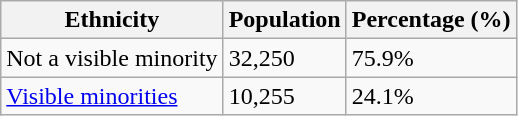<table class="wikitable">
<tr>
<th>Ethnicity</th>
<th>Population</th>
<th>Percentage (%)</th>
</tr>
<tr>
<td>Not a visible minority</td>
<td>32,250</td>
<td>75.9%</td>
</tr>
<tr>
<td><a href='#'>Visible minorities</a></td>
<td>10,255</td>
<td>24.1%</td>
</tr>
</table>
